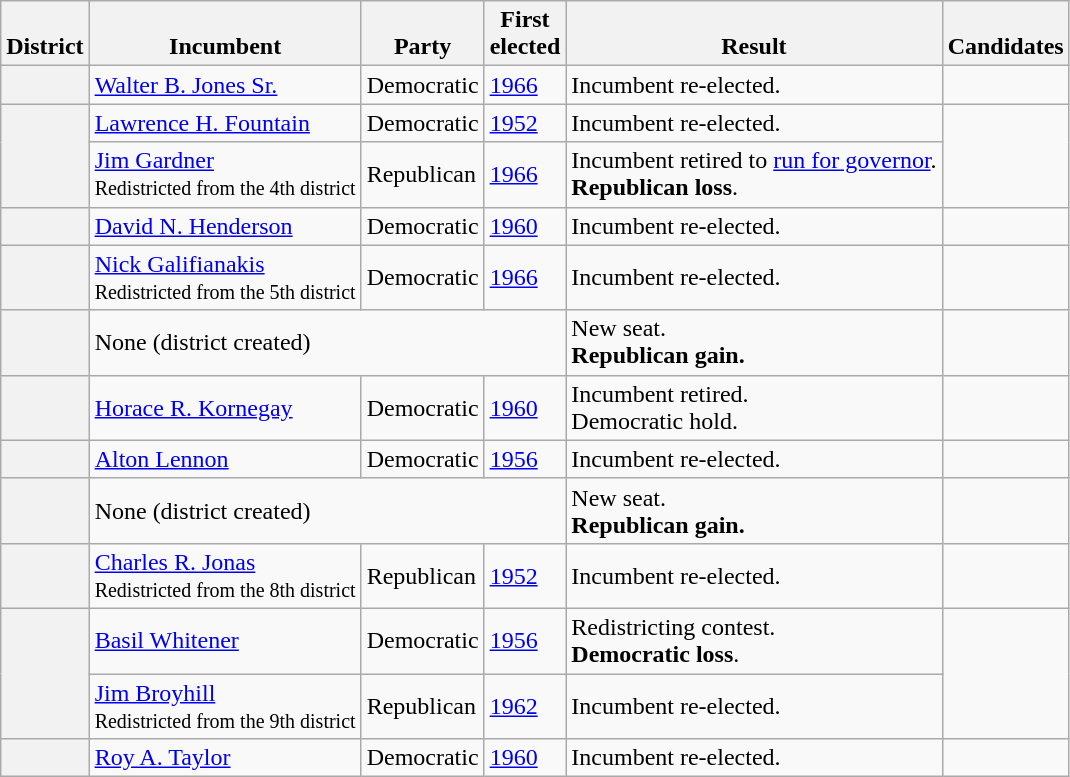<table class=wikitable>
<tr valign=bottom>
<th>District</th>
<th>Incumbent</th>
<th>Party</th>
<th>First<br>elected</th>
<th>Result</th>
<th>Candidates</th>
</tr>
<tr>
<th></th>
<td><a href='#'>Walter B. Jones Sr.</a></td>
<td>Democratic</td>
<td><a href='#'>1966</a></td>
<td>Incumbent re-elected.</td>
<td nowrap></td>
</tr>
<tr>
<th rowspan=2></th>
<td><a href='#'>Lawrence H. Fountain</a></td>
<td>Democratic</td>
<td><a href='#'>1952</a></td>
<td>Incumbent re-elected.</td>
<td rowspan=2 nowrap></td>
</tr>
<tr>
<td><a href='#'>Jim Gardner</a><br><small>Redistricted from the 4th district</small></td>
<td>Republican</td>
<td><a href='#'>1966</a></td>
<td>Incumbent retired to <a href='#'>run for governor</a>.<br><strong>Republican loss</strong>.</td>
</tr>
<tr>
<th></th>
<td><a href='#'>David N. Henderson</a></td>
<td>Democratic</td>
<td><a href='#'>1960</a></td>
<td>Incumbent re-elected.</td>
<td nowrap></td>
</tr>
<tr>
<th></th>
<td><a href='#'>Nick Galifianakis</a><br><small>Redistricted from the 5th district</small></td>
<td>Democratic</td>
<td><a href='#'>1966</a></td>
<td>Incumbent re-elected.</td>
<td nowrap></td>
</tr>
<tr>
<th></th>
<td colspan=3>None (district created)</td>
<td>New seat.<br><strong>Republican gain.</strong></td>
<td nowrap></td>
</tr>
<tr>
<th></th>
<td><a href='#'>Horace R. Kornegay</a></td>
<td>Democratic</td>
<td><a href='#'>1960</a></td>
<td>Incumbent retired.<br>Democratic hold.</td>
<td nowrap></td>
</tr>
<tr>
<th></th>
<td><a href='#'>Alton Lennon</a></td>
<td>Democratic</td>
<td><a href='#'>1956</a></td>
<td>Incumbent re-elected.</td>
<td nowrap></td>
</tr>
<tr>
<th></th>
<td colspan=3>None (district created)</td>
<td>New seat.<br><strong>Republican gain.</strong></td>
<td nowrap></td>
</tr>
<tr>
<th></th>
<td><a href='#'>Charles R. Jonas</a><br><small>Redistricted from the 8th district</small></td>
<td>Republican</td>
<td><a href='#'>1952</a></td>
<td>Incumbent re-elected.</td>
<td nowrap></td>
</tr>
<tr>
<th rowspan=2></th>
<td><a href='#'>Basil Whitener</a></td>
<td>Democratic</td>
<td><a href='#'>1956</a></td>
<td>Redistricting contest.<br><strong>Democratic loss</strong>.</td>
<td rowspan=2 nowrap></td>
</tr>
<tr>
<td><a href='#'>Jim Broyhill</a><br><small>Redistricted from the 9th district</small></td>
<td>Republican</td>
<td><a href='#'>1962</a></td>
<td>Incumbent re-elected.</td>
</tr>
<tr>
<th></th>
<td><a href='#'>Roy A. Taylor</a></td>
<td>Democratic</td>
<td><a href='#'>1960</a></td>
<td>Incumbent re-elected.</td>
<td nowrap></td>
</tr>
</table>
